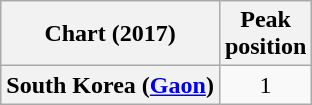<table class="wikitable plainrowheaders" style="text-align:center">
<tr>
<th scope="col">Chart (2017)</th>
<th scope="col">Peak<br>position</th>
</tr>
<tr>
<th scope="row">South Korea (<a href='#'>Gaon</a>)</th>
<td>1</td>
</tr>
</table>
